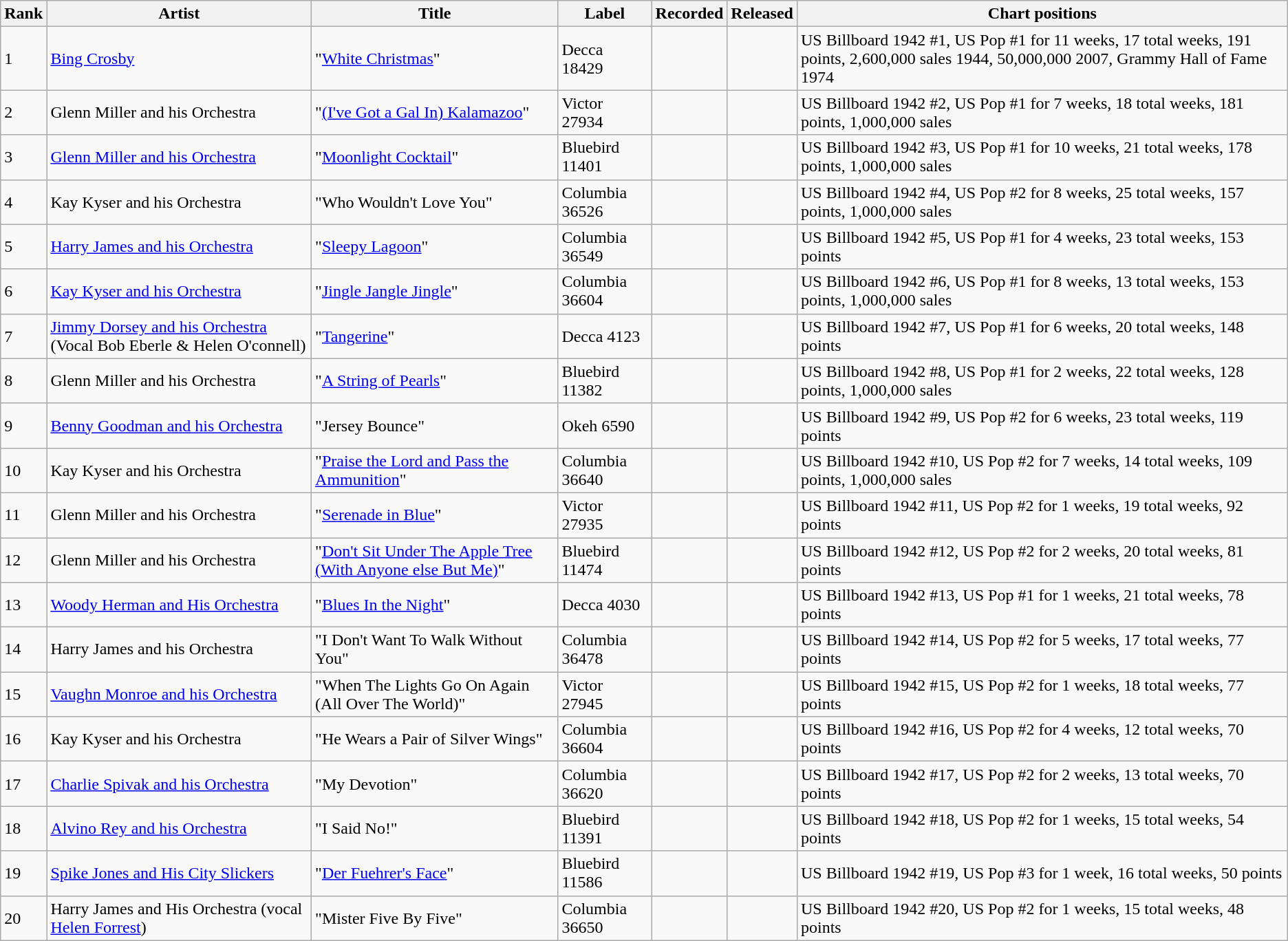<table class="wikitable">
<tr>
<th>Rank</th>
<th>Artist</th>
<th>Title</th>
<th>Label</th>
<th>Recorded</th>
<th>Released</th>
<th>Chart positions</th>
</tr>
<tr>
<td>1</td>
<td><a href='#'>Bing Crosby</a></td>
<td>"<a href='#'>White Christmas</a>"</td>
<td>Decca 18429</td>
<td></td>
<td></td>
<td>US Billboard 1942 #1, US Pop #1 for 11 weeks, 17 total weeks, 191 points, 2,600,000 sales 1944, 50,000,000 2007, Grammy Hall of Fame 1974</td>
</tr>
<tr>
<td>2</td>
<td>Glenn Miller and his Orchestra</td>
<td>"<a href='#'>(I've Got a Gal In) Kalamazoo</a>"</td>
<td>Victor 27934</td>
<td></td>
<td></td>
<td>US Billboard 1942 #2, US Pop #1 for 7 weeks, 18 total weeks, 181 points, 1,000,000 sales</td>
</tr>
<tr>
<td>3</td>
<td><a href='#'>Glenn Miller and his Orchestra</a></td>
<td>"<a href='#'>Moonlight Cocktail</a>"</td>
<td>Bluebird 11401</td>
<td></td>
<td></td>
<td>US Billboard 1942 #3, US Pop #1 for 10 weeks, 21 total weeks, 178 points, 1,000,000 sales</td>
</tr>
<tr>
<td>4</td>
<td>Kay Kyser and his Orchestra</td>
<td>"Who Wouldn't Love You"</td>
<td>Columbia 36526</td>
<td></td>
<td></td>
<td>US Billboard 1942 #4, US Pop #2 for 8 weeks, 25 total weeks, 157 points, 1,000,000 sales</td>
</tr>
<tr>
<td>5</td>
<td><a href='#'>Harry James and his Orchestra</a></td>
<td>"<a href='#'>Sleepy Lagoon</a>"</td>
<td>Columbia 36549</td>
<td></td>
<td></td>
<td>US Billboard 1942 #5, US Pop #1 for 4 weeks, 23 total weeks, 153 points</td>
</tr>
<tr>
<td>6</td>
<td><a href='#'>Kay Kyser and his Orchestra</a></td>
<td>"<a href='#'>Jingle Jangle Jingle</a>"</td>
<td>Columbia 36604</td>
<td></td>
<td></td>
<td>US Billboard 1942 #6, US Pop #1 for 8 weeks, 13 total weeks, 153 points, 1,000,000 sales</td>
</tr>
<tr>
<td>7</td>
<td><a href='#'>Jimmy Dorsey and his Orchestra</a> (Vocal Bob Eberle & Helen O'connell)</td>
<td>"<a href='#'>Tangerine</a>"</td>
<td>Decca 4123</td>
<td></td>
<td></td>
<td>US Billboard 1942 #7, US Pop #1 for 6 weeks, 20 total weeks, 148 points</td>
</tr>
<tr>
<td>8</td>
<td>Glenn Miller and his Orchestra</td>
<td>"<a href='#'>A String of Pearls</a>"</td>
<td>Bluebird 11382</td>
<td></td>
<td></td>
<td>US Billboard 1942 #8, US Pop #1 for 2 weeks, 22 total weeks, 128 points, 1,000,000 sales</td>
</tr>
<tr>
<td>9</td>
<td><a href='#'>Benny Goodman and his Orchestra</a></td>
<td>"Jersey Bounce"</td>
<td>Okeh 6590</td>
<td></td>
<td></td>
<td>US Billboard 1942 #9, US Pop #2 for 6 weeks, 23 total weeks, 119 points</td>
</tr>
<tr>
<td>10</td>
<td>Kay Kyser and his Orchestra</td>
<td>"<a href='#'>Praise the Lord and Pass the Ammunition</a>"</td>
<td>Columbia 36640</td>
<td></td>
<td></td>
<td>US Billboard 1942 #10, US Pop #2 for 7 weeks, 14 total weeks, 109 points, 1,000,000 sales</td>
</tr>
<tr>
<td>11</td>
<td>Glenn Miller and his Orchestra</td>
<td>"<a href='#'>Serenade in Blue</a>"</td>
<td>Victor 27935</td>
<td></td>
<td></td>
<td>US Billboard 1942 #11, US Pop #2 for 1 weeks, 19 total weeks, 92 points</td>
</tr>
<tr>
<td>12</td>
<td>Glenn Miller and his Orchestra</td>
<td>"<a href='#'>Don't Sit Under The Apple Tree (With Anyone else But Me)</a>"</td>
<td>Bluebird 11474</td>
<td></td>
<td></td>
<td>US Billboard 1942 #12, US Pop #2 for 2 weeks, 20 total weeks, 81 points</td>
</tr>
<tr>
<td>13</td>
<td><a href='#'>Woody Herman and His Orchestra</a></td>
<td>"<a href='#'>Blues In the Night</a>"</td>
<td>Decca 4030</td>
<td></td>
<td></td>
<td>US Billboard 1942 #13, US Pop #1 for 1 weeks, 21 total weeks, 78 points</td>
</tr>
<tr>
<td>14</td>
<td>Harry James and his Orchestra</td>
<td>"I Don't Want To Walk Without You"</td>
<td>Columbia 36478</td>
<td></td>
<td></td>
<td>US Billboard 1942 #14, US Pop #2 for 5 weeks, 17 total weeks, 77 points</td>
</tr>
<tr>
<td>15</td>
<td><a href='#'>Vaughn Monroe and his Orchestra</a></td>
<td>"When The Lights Go On Again (All Over The World)"</td>
<td>Victor 27945</td>
<td></td>
<td></td>
<td>US Billboard 1942 #15, US Pop #2 for 1 weeks, 18 total weeks, 77 points</td>
</tr>
<tr>
<td>16</td>
<td>Kay Kyser and his Orchestra</td>
<td>"He Wears a Pair of Silver Wings"</td>
<td>Columbia 36604</td>
<td></td>
<td></td>
<td>US Billboard 1942 #16, US Pop #2 for 4 weeks, 12 total weeks, 70 points</td>
</tr>
<tr>
<td>17</td>
<td><a href='#'>Charlie Spivak and his Orchestra</a></td>
<td>"My Devotion"</td>
<td>Columbia 36620</td>
<td></td>
<td></td>
<td>US Billboard 1942 #17, US Pop #2 for 2 weeks, 13 total weeks, 70 points</td>
</tr>
<tr>
<td>18</td>
<td><a href='#'>Alvino Rey and his Orchestra</a></td>
<td>"I Said No!"</td>
<td>Bluebird 11391</td>
<td></td>
<td></td>
<td>US Billboard 1942 #18, US Pop #2 for 1 weeks, 15 total weeks, 54 points</td>
</tr>
<tr>
<td>19</td>
<td><a href='#'>Spike Jones and His City Slickers</a></td>
<td>"<a href='#'>Der Fuehrer's Face</a>"</td>
<td>Bluebird 11586</td>
<td></td>
<td></td>
<td>US Billboard 1942 #19, US Pop #3 for 1 week, 16 total weeks, 50 points</td>
</tr>
<tr>
<td>20</td>
<td>Harry James and His Orchestra (vocal <a href='#'>Helen Forrest</a>)</td>
<td>"Mister Five By Five"</td>
<td>Columbia 36650</td>
<td></td>
<td></td>
<td>US Billboard 1942 #20, US Pop #2 for 1 weeks, 15 total weeks, 48 points</td>
</tr>
</table>
